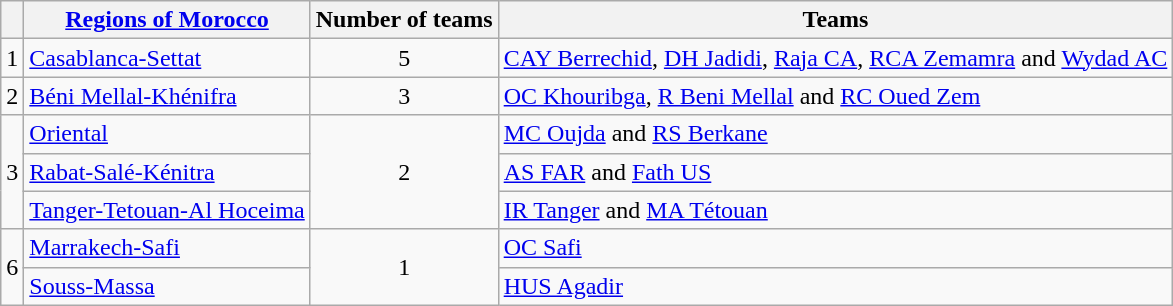<table class="wikitable">
<tr>
<th></th>
<th><a href='#'>Regions of Morocco</a></th>
<th>Number of teams</th>
<th>Teams</th>
</tr>
<tr>
<td>1</td>
<td><a href='#'>Casablanca-Settat</a></td>
<td align=center>5</td>
<td><a href='#'>CAY Berrechid</a>, <a href='#'>DH Jadidi</a>, <a href='#'>Raja CA</a>, <a href='#'>RCA Zemamra</a> and <a href='#'>Wydad AC</a></td>
</tr>
<tr>
<td>2</td>
<td> <a href='#'>Béni Mellal-Khénifra</a></td>
<td align=center>3</td>
<td><a href='#'>OC Khouribga</a>, <a href='#'>R Beni Mellal</a> and <a href='#'>RC Oued Zem</a></td>
</tr>
<tr>
<td rowspan=3>3</td>
<td><a href='#'>Oriental</a></td>
<td rowspan="3" align=center>2</td>
<td><a href='#'>MC Oujda</a> and <a href='#'>RS Berkane</a></td>
</tr>
<tr>
<td> <a href='#'>Rabat-Salé-Kénitra</a></td>
<td><a href='#'>AS FAR</a> and <a href='#'>Fath US</a></td>
</tr>
<tr>
<td><a href='#'>Tanger-Tetouan-Al Hoceima</a></td>
<td><a href='#'>IR Tanger</a> and <a href='#'>MA Tétouan</a></td>
</tr>
<tr>
<td rowspan=2>6</td>
<td> <a href='#'>Marrakech-Safi</a></td>
<td rowspan="2" align=center>1</td>
<td><a href='#'>OC Safi</a></td>
</tr>
<tr>
<td><a href='#'>Souss-Massa</a></td>
<td><a href='#'>HUS Agadir</a></td>
</tr>
</table>
